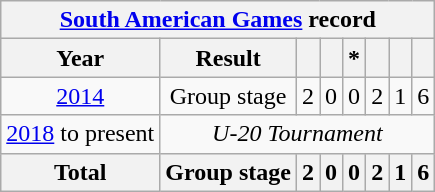<table class="wikitable" style="text-align: center;">
<tr>
<th colspan=8><a href='#'>South American Games</a> record</th>
</tr>
<tr>
<th>Year</th>
<th>Result</th>
<th></th>
<th></th>
<th>*</th>
<th></th>
<th></th>
<th></th>
</tr>
<tr>
<td> <a href='#'>2014</a></td>
<td>Group stage</td>
<td>2</td>
<td>0</td>
<td>0</td>
<td>2</td>
<td>1</td>
<td>6</td>
</tr>
<tr>
<td> <a href='#'>2018</a> to present</td>
<td colspan=7><em>U-20 Tournament</em></td>
</tr>
<tr>
<th>Total</th>
<th>Group stage</th>
<th>2</th>
<th>0</th>
<th>0</th>
<th>2</th>
<th>1</th>
<th>6</th>
</tr>
</table>
